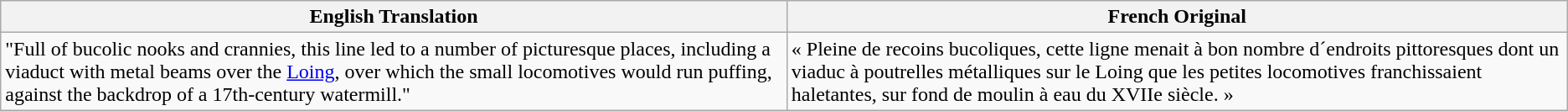<table class="wikitable">
<tr>
<th>English Translation</th>
<th>French Original</th>
</tr>
<tr>
<td>"Full of bucolic nooks and crannies, this line led to a number of picturesque places, including a viaduct with metal beams over the <a href='#'>Loing</a>, over which the small locomotives would run puffing, against the backdrop of a 17th-century watermill."</td>
<td>« Pleine de recoins bucoliques, cette ligne menait à bon nombre d´endroits pittoresques dont un viaduc à poutrelles métalliques sur le Loing que les petites locomotives franchissaient haletantes, sur fond de moulin à eau du XVIIe siècle. »</td>
</tr>
</table>
